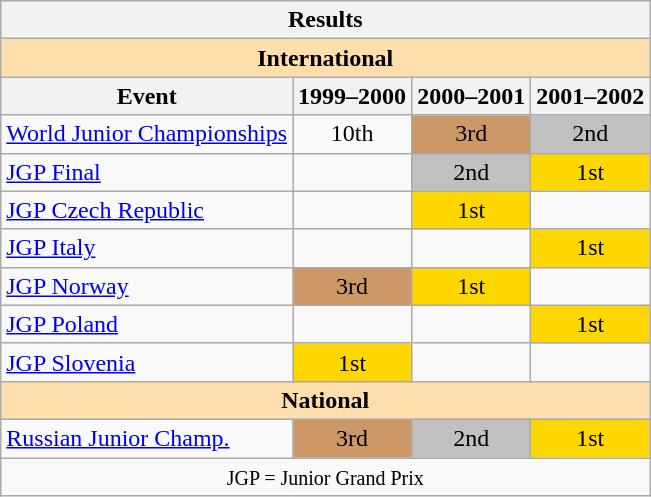<table class="wikitable" style="text-align:center">
<tr>
<th colspan=4 align=center><strong>Results</strong></th>
</tr>
<tr>
<th style="background-color: #ffdead; " colspan=4 align=center><strong>International</strong></th>
</tr>
<tr>
<th>Event</th>
<th>1999–2000</th>
<th>2000–2001</th>
<th>2001–2002</th>
</tr>
<tr>
<td align=left><a href='#'>World Junior Championships</a></td>
<td>10th</td>
<td bgcolor=cc9966>3rd</td>
<td bgcolor=silver>2nd</td>
</tr>
<tr>
<td align=left><a href='#'>JGP Final</a></td>
<td></td>
<td bgcolor=silver>2nd</td>
<td bgcolor=gold>1st</td>
</tr>
<tr>
<td align=left><a href='#'>JGP Czech Republic</a></td>
<td></td>
<td bgcolor=gold>1st</td>
<td></td>
</tr>
<tr>
<td align=left><a href='#'>JGP Italy</a></td>
<td></td>
<td></td>
<td bgcolor=gold>1st</td>
</tr>
<tr>
<td align=left><a href='#'>JGP Norway</a></td>
<td bgcolor=cc9966>3rd</td>
<td bgcolor=gold>1st</td>
<td></td>
</tr>
<tr>
<td align=left><a href='#'>JGP Poland</a></td>
<td></td>
<td></td>
<td bgcolor=gold>1st</td>
</tr>
<tr>
<td align=left><a href='#'>JGP Slovenia</a></td>
<td bgcolor=gold>1st</td>
<td></td>
<td></td>
</tr>
<tr>
<th style="background-color: #ffdead; " colspan=4 align=center><strong>National</strong></th>
</tr>
<tr>
<td align=left><a href='#'>Russian Junior Champ.</a></td>
<td bgcolor=cc9966>3rd</td>
<td bgcolor=silver>2nd</td>
<td bgcolor=gold>1st</td>
</tr>
<tr>
<td colspan=4 align=center><small> JGP = Junior Grand Prix </small></td>
</tr>
</table>
